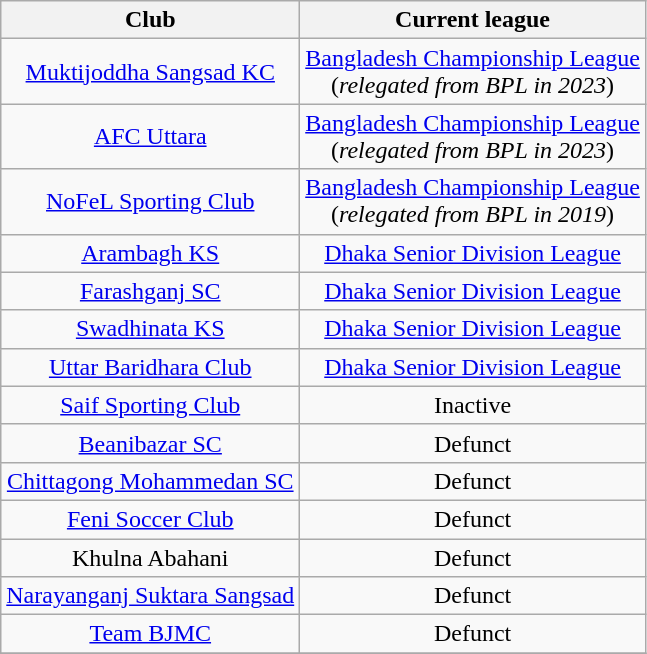<table class="wikitable sortable" style="text-align:center">
<tr>
<th>Club</th>
<th>Current league</th>
</tr>
<tr>
<td><a href='#'>Muktijoddha Sangsad KC</a></td>
<td><a href='#'>Bangladesh Championship League</a><br>(<em>relegated from BPL in 2023</em>)</td>
</tr>
<tr>
<td><a href='#'>AFC Uttara</a></td>
<td><a href='#'>Bangladesh Championship League</a><br>(<em>relegated from BPL in 2023</em>)</td>
</tr>
<tr>
<td><a href='#'>NoFeL Sporting Club</a></td>
<td><a href='#'>Bangladesh Championship League</a><br>(<em>relegated from BPL in 2019</em>)</td>
</tr>
<tr>
<td><a href='#'>Arambagh KS</a></td>
<td><a href='#'>Dhaka Senior Division League</a></td>
</tr>
<tr>
<td><a href='#'>Farashganj SC</a></td>
<td><a href='#'>Dhaka Senior Division League</a></td>
</tr>
<tr>
<td><a href='#'>Swadhinata KS</a></td>
<td><a href='#'>Dhaka Senior Division League</a></td>
</tr>
<tr>
<td><a href='#'>Uttar Baridhara Club</a></td>
<td><a href='#'>Dhaka Senior Division League</a></td>
</tr>
<tr>
<td><a href='#'>Saif Sporting Club</a></td>
<td>Inactive</td>
</tr>
<tr>
<td><a href='#'>Beanibazar SC</a></td>
<td>Defunct</td>
</tr>
<tr>
<td><a href='#'>Chittagong Mohammedan SC</a></td>
<td>Defunct</td>
</tr>
<tr>
<td><a href='#'>Feni Soccer Club</a></td>
<td>Defunct</td>
</tr>
<tr>
<td>Khulna Abahani</td>
<td>Defunct</td>
</tr>
<tr>
<td><a href='#'>Narayanganj Suktara Sangsad</a></td>
<td>Defunct</td>
</tr>
<tr>
<td><a href='#'>Team BJMC</a></td>
<td>Defunct</td>
</tr>
<tr>
</tr>
</table>
